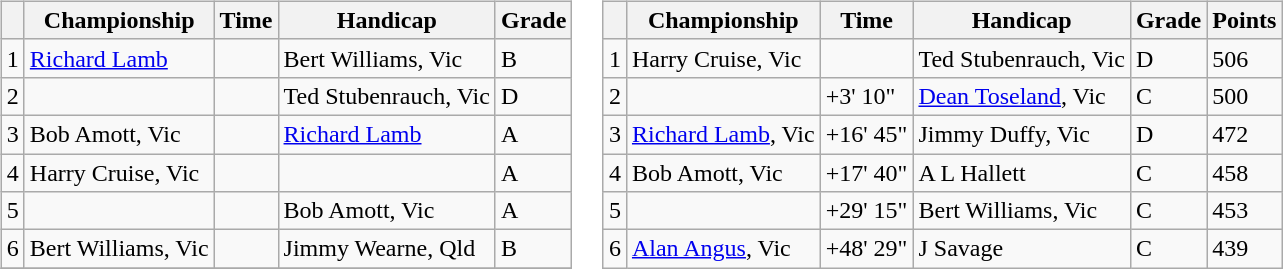<table>
<tr>
<td><br><table class="wikitable">
<tr>
<th></th>
<th scope=col>Championship</th>
<th scope=col>Time</th>
<th scope=col>Handicap</th>
<th scope=col>Grade</th>
</tr>
<tr>
<td>1</td>
<td><a href='#'>Richard Lamb</a></td>
<td style="text-align: right;"></td>
<td>Bert Williams, Vic</td>
<td>B</td>
</tr>
<tr>
<td>2</td>
<td></td>
<td></td>
<td>Ted Stubenrauch, Vic</td>
<td>D</td>
</tr>
<tr>
<td>3</td>
<td>Bob Amott, Vic</td>
<td></td>
<td><a href='#'>Richard Lamb</a></td>
<td>A</td>
</tr>
<tr>
<td>4</td>
<td>Harry Cruise, Vic</td>
<td></td>
<td></td>
<td>A</td>
</tr>
<tr>
<td>5</td>
<td></td>
<td></td>
<td>Bob Amott, Vic</td>
<td>A</td>
</tr>
<tr>
<td>6</td>
<td>Bert Williams, Vic</td>
<td></td>
<td>Jimmy Wearne, Qld</td>
<td>B</td>
</tr>
<tr>
</tr>
</table>
</td>
<td><br><table class="wikitable">
<tr>
<th></th>
<th scope=col>Championship</th>
<th scope=col>Time</th>
<th scope=col>Handicap</th>
<th scope=col>Grade</th>
<th scope=col>Points</th>
</tr>
<tr>
<td>1</td>
<td>Harry Cruise, Vic</td>
<td style="text-align: right;"></td>
<td>Ted Stubenrauch, Vic</td>
<td>D</td>
<td>506</td>
</tr>
<tr>
<td>2</td>
<td></td>
<td>+3' 10"</td>
<td><a href='#'>Dean Toseland</a>, Vic</td>
<td>C</td>
<td>500</td>
</tr>
<tr>
<td>3</td>
<td><a href='#'>Richard Lamb</a>, Vic</td>
<td>+16' 45"</td>
<td>Jimmy Duffy, Vic</td>
<td>D</td>
<td>472</td>
</tr>
<tr>
<td>4</td>
<td>Bob Amott, Vic</td>
<td>+17' 40"</td>
<td>A L Hallett</td>
<td>C</td>
<td>458</td>
</tr>
<tr>
<td>5</td>
<td></td>
<td>+29' 15"</td>
<td>Bert Williams, Vic</td>
<td>C</td>
<td>453</td>
</tr>
<tr>
<td>6</td>
<td><a href='#'>Alan Angus</a>, Vic</td>
<td>+48' 29"</td>
<td>J Savage</td>
<td>C</td>
<td>439</td>
</tr>
</table>
</td>
</tr>
<tr>
</tr>
</table>
